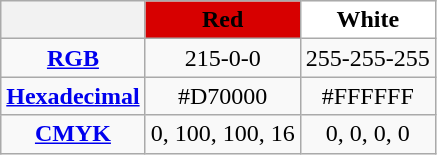<table class="wikitable" style="text-align:center;">
<tr>
<th></th>
<th style="background-color:#d70000ff"><span>Red</span></th>
<th style="background-color:#FFFFFF">White</th>
</tr>
<tr>
<td><strong><a href='#'>RGB</a></strong></td>
<td>215-0-0</td>
<td>255-255-255</td>
</tr>
<tr>
<td><strong><a href='#'>Hexadecimal</a></strong></td>
<td>#D70000</td>
<td>#FFFFFF</td>
</tr>
<tr>
<td><strong><a href='#'>CMYK</a></strong></td>
<td>0, 100, 100, 16</td>
<td>0, 0, 0, 0</td>
</tr>
</table>
